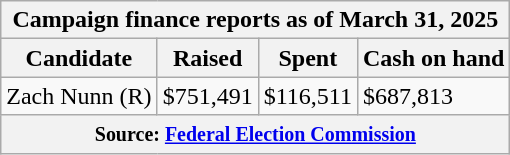<table class="wikitable sortable">
<tr>
<th colspan=4>Campaign finance reports as of March 31, 2025</th>
</tr>
<tr style="text-align:center;">
<th>Candidate</th>
<th>Raised</th>
<th>Spent</th>
<th>Cash on hand</th>
</tr>
<tr>
<td>Zach Nunn (R)</td>
<td>$751,491</td>
<td>$116,511</td>
<td>$687,813</td>
</tr>
<tr>
<th colspan="4"><small>Source: <a href='#'>Federal Election Commission</a></small></th>
</tr>
</table>
